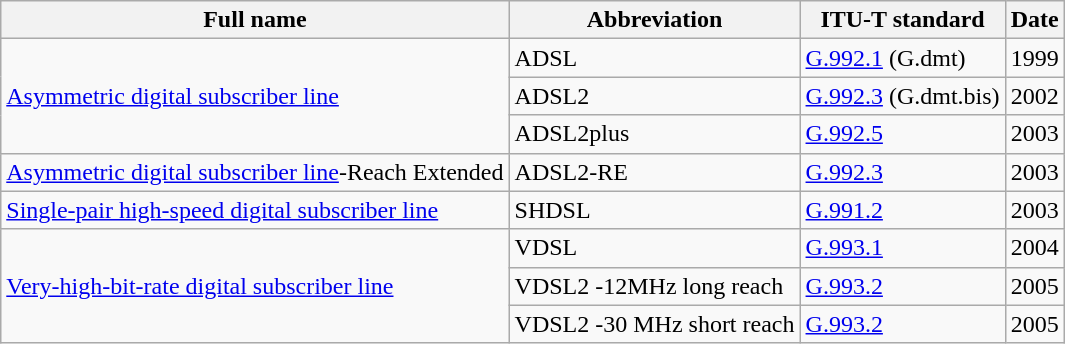<table class="wikitable">
<tr>
<th>Full name</th>
<th>Abbreviation</th>
<th>ITU-T standard</th>
<th>Date</th>
</tr>
<tr>
<td rowspan="3"><a href='#'>Asymmetric digital subscriber line</a></td>
<td>ADSL</td>
<td><a href='#'>G.992.1</a> (G.dmt)</td>
<td>1999</td>
</tr>
<tr>
<td>ADSL2</td>
<td><a href='#'>G.992.3</a> (G.dmt.bis)</td>
<td>2002</td>
</tr>
<tr>
<td>ADSL2plus</td>
<td><a href='#'>G.992.5</a></td>
<td>2003</td>
</tr>
<tr>
<td><a href='#'>Asymmetric digital subscriber line</a>-Reach Extended</td>
<td>ADSL2-RE</td>
<td><a href='#'>G.992.3</a></td>
<td>2003</td>
</tr>
<tr>
<td><a href='#'>Single-pair high-speed digital subscriber line</a></td>
<td>SHDSL</td>
<td><a href='#'>G.991.2</a></td>
<td>2003</td>
</tr>
<tr>
<td rowspan="3"><a href='#'>Very-high-bit-rate digital subscriber line</a></td>
<td>VDSL</td>
<td><a href='#'>G.993.1</a></td>
<td>2004</td>
</tr>
<tr>
<td>VDSL2 -12MHz long reach</td>
<td><a href='#'>G.993.2</a></td>
<td>2005</td>
</tr>
<tr>
<td>VDSL2 -30 MHz short reach</td>
<td><a href='#'>G.993.2</a></td>
<td>2005</td>
</tr>
</table>
